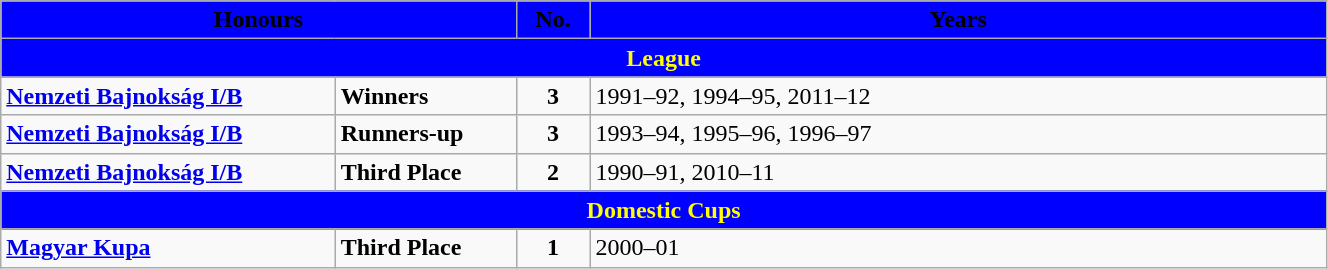<table class="wikitable" width=70%>
<tr>
<th width=35% colspan=2 style="background:blue;"><span>Honours</span></th>
<th width=5% style="background:blue;"><span>No.</span></th>
<th width=50% style="background:blue;"><span>Years</span></th>
</tr>
<tr>
<th colspan="6" style="color:yellow; background:blue"><strong>League</strong></th>
</tr>
<tr>
<td><strong><a href='#'>Nemzeti Bajnokság I/B</a></strong></td>
<td><strong>Winners</strong></td>
<td align=center><strong>3</strong></td>
<td>1991–92, 1994–95, 2011–12</td>
</tr>
<tr>
<td><strong><a href='#'>Nemzeti Bajnokság I/B</a></strong></td>
<td><strong>Runners-up</strong></td>
<td align=center><strong>3</strong></td>
<td>1993–94, 1995–96, 1996–97</td>
</tr>
<tr>
<td><strong><a href='#'>Nemzeti Bajnokság I/B</a></strong></td>
<td><strong>Third Place</strong></td>
<td align=center><strong>2</strong></td>
<td>1990–91, 2010–11</td>
</tr>
<tr>
<th colspan="6" style="color:yellow; background:blue"><strong>Domestic Cups</strong></th>
</tr>
<tr>
<td><strong><a href='#'>Magyar Kupa</a></strong></td>
<td><strong>Third Place</strong></td>
<td align=center><strong>1</strong></td>
<td>2000–01</td>
</tr>
</table>
